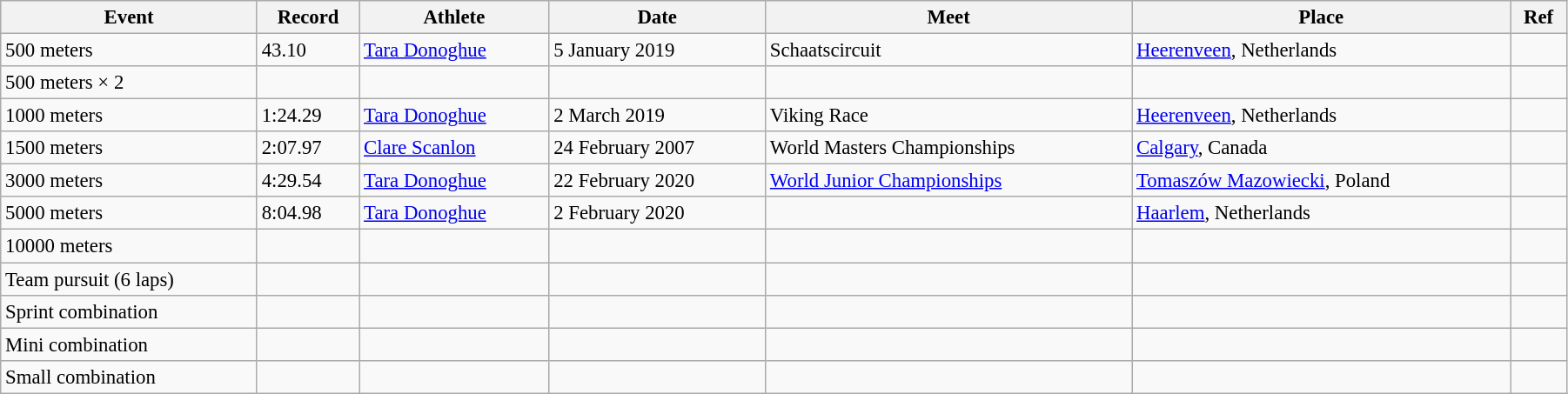<table class="wikitable" style="font-size:95%; width: 95%;">
<tr>
<th>Event</th>
<th>Record</th>
<th>Athlete</th>
<th>Date</th>
<th>Meet</th>
<th>Place</th>
<th>Ref</th>
</tr>
<tr>
<td>500 meters</td>
<td>43.10</td>
<td><a href='#'>Tara Donoghue</a></td>
<td>5 January 2019</td>
<td>Schaatscircuit</td>
<td><a href='#'>Heerenveen</a>, Netherlands</td>
<td></td>
</tr>
<tr>
<td>500 meters × 2</td>
<td></td>
<td></td>
<td></td>
<td></td>
<td></td>
<td></td>
</tr>
<tr>
<td>1000 meters</td>
<td>1:24.29</td>
<td><a href='#'>Tara Donoghue</a></td>
<td>2 March 2019</td>
<td>Viking Race</td>
<td><a href='#'>Heerenveen</a>, Netherlands</td>
<td></td>
</tr>
<tr>
<td>1500 meters</td>
<td>2:07.97</td>
<td><a href='#'>Clare Scanlon</a></td>
<td>24 February 2007</td>
<td>World Masters Championships</td>
<td><a href='#'>Calgary</a>, Canada</td>
<td></td>
</tr>
<tr>
<td>3000 meters</td>
<td>4:29.54</td>
<td><a href='#'>Tara Donoghue</a></td>
<td>22 February 2020</td>
<td><a href='#'>World Junior Championships</a></td>
<td><a href='#'>Tomaszów Mazowiecki</a>, Poland</td>
<td></td>
</tr>
<tr>
<td>5000 meters</td>
<td>8:04.98</td>
<td><a href='#'>Tara Donoghue</a></td>
<td>2 February 2020</td>
<td></td>
<td><a href='#'>Haarlem</a>, Netherlands</td>
<td></td>
</tr>
<tr>
<td>10000 meters</td>
<td></td>
<td></td>
<td></td>
<td></td>
<td></td>
<td></td>
</tr>
<tr>
<td>Team pursuit (6 laps)</td>
<td></td>
<td></td>
<td></td>
<td></td>
<td></td>
<td></td>
</tr>
<tr>
<td>Sprint combination</td>
<td></td>
<td></td>
<td></td>
<td></td>
<td></td>
<td></td>
</tr>
<tr>
<td>Mini combination</td>
<td></td>
<td></td>
<td></td>
<td></td>
<td></td>
<td></td>
</tr>
<tr>
<td>Small combination</td>
<td></td>
<td></td>
<td></td>
<td></td>
<td></td>
<td></td>
</tr>
</table>
